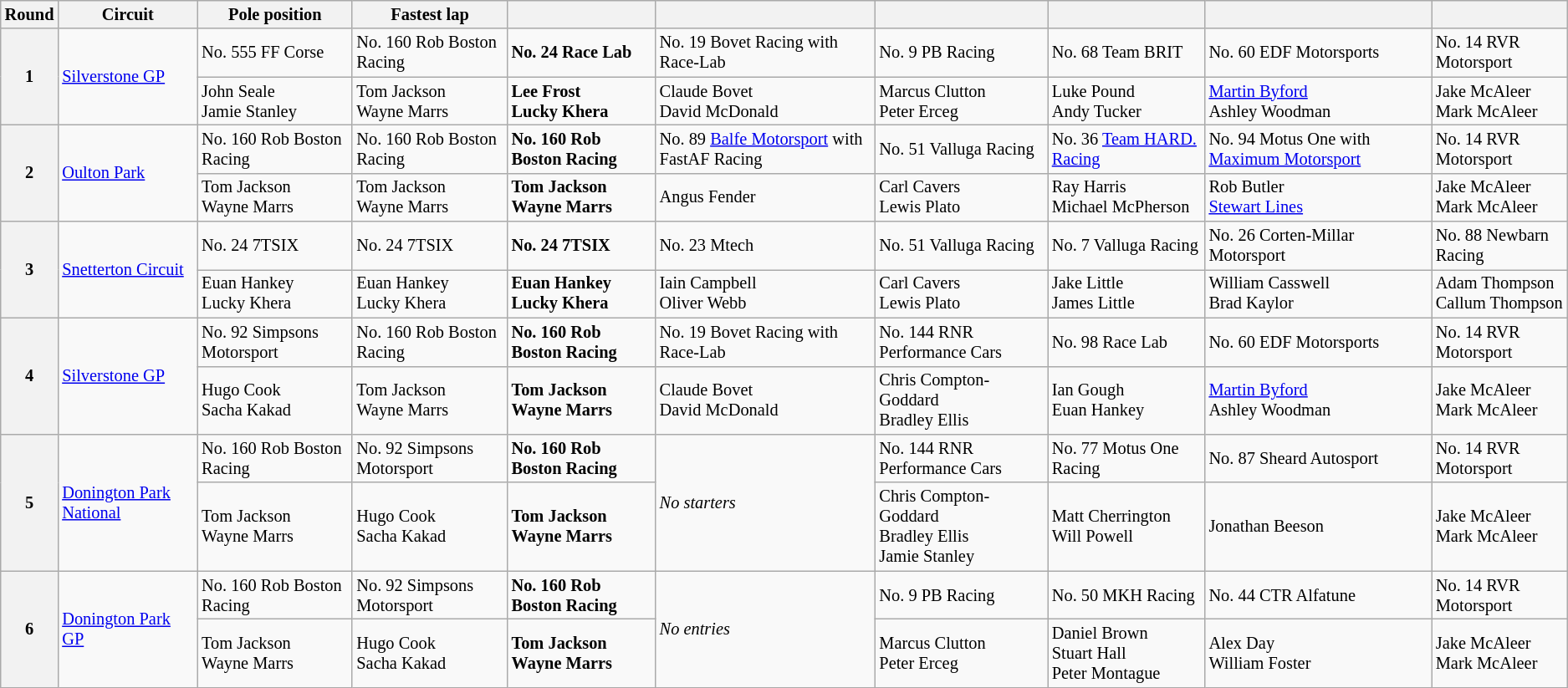<table class="wikitable" style="font-size: 85%">
<tr>
<th>Round</th>
<th>Circuit</th>
<th>Pole position</th>
<th>Fastest lap</th>
<th></th>
<th></th>
<th></th>
<th></th>
<th></th>
<th></th>
</tr>
<tr>
<th rowspan=2>1</th>
<td rowspan=2><a href='#'>Silverstone GP</a></td>
<td> No. 555 FF Corse</td>
<td> No. 160 Rob Boston Racing</td>
<td><strong> No. 24 Race Lab</strong></td>
<td> No. 19 Bovet Racing with Race-Lab</td>
<td> No. 9 PB Racing</td>
<td> No. 68 Team BRIT</td>
<td> No. 60 EDF Motorsports</td>
<td> No. 14 RVR Motorsport</td>
</tr>
<tr>
<td> John Seale<br> Jamie Stanley</td>
<td> Tom Jackson<br> Wayne Marrs</td>
<td><strong> Lee Frost<br> Lucky Khera</strong></td>
<td> Claude Bovet<br> David McDonald</td>
<td> Marcus Clutton<br> Peter Erceg</td>
<td> Luke Pound<br> Andy Tucker</td>
<td> <a href='#'>Martin Byford</a><br> Ashley Woodman</td>
<td> Jake McAleer<br> Mark McAleer</td>
</tr>
<tr>
<th rowspan=2>2</th>
<td rowspan=2><a href='#'>Oulton Park</a></td>
<td> No. 160 Rob Boston Racing</td>
<td> No. 160 Rob Boston Racing</td>
<td><strong> No. 160 Rob Boston Racing</strong></td>
<td> No. 89 <a href='#'>Balfe Motorsport</a> with FastAF Racing</td>
<td> No. 51 Valluga Racing</td>
<td> No. 36 <a href='#'>Team HARD. Racing</a></td>
<td> No. 94 Motus One with <a href='#'>Maximum Motorsport</a></td>
<td> No. 14 RVR Motorsport</td>
</tr>
<tr>
<td> Tom Jackson<br> Wayne Marrs</td>
<td> Tom Jackson<br> Wayne Marrs</td>
<td><strong> Tom Jackson<br> Wayne Marrs</strong></td>
<td> Angus Fender</td>
<td> Carl Cavers<br> Lewis Plato</td>
<td> Ray Harris<br> Michael McPherson</td>
<td> Rob Butler<br> <a href='#'>Stewart Lines</a></td>
<td> Jake McAleer<br> Mark McAleer</td>
</tr>
<tr>
<th rowspan=2>3</th>
<td rowspan=2><a href='#'>Snetterton Circuit</a></td>
<td> No. 24 7TSIX</td>
<td> No. 24 7TSIX</td>
<td><strong> No. 24 7TSIX</strong></td>
<td> No. 23 Mtech</td>
<td> No. 51 Valluga Racing</td>
<td> No. 7 Valluga Racing</td>
<td> No. 26 Corten-Millar Motorsport</td>
<td> No. 88 Newbarn Racing</td>
</tr>
<tr>
<td> Euan Hankey<br> Lucky Khera</td>
<td> Euan Hankey<br> Lucky Khera</td>
<td><strong> Euan Hankey<br> Lucky Khera</strong></td>
<td> Iain Campbell<br> Oliver Webb</td>
<td> Carl Cavers<br> Lewis Plato</td>
<td> Jake Little<br> James Little</td>
<td> William Casswell<br> Brad Kaylor</td>
<td> Adam Thompson<br> Callum Thompson</td>
</tr>
<tr>
<th rowspan=2>4</th>
<td rowspan=2><a href='#'>Silverstone GP</a></td>
<td> No. 92 Simpsons Motorsport</td>
<td> No. 160 Rob Boston Racing</td>
<td><strong> No. 160 Rob Boston Racing</strong></td>
<td> No. 19 Bovet Racing with Race-Lab</td>
<td> No. 144 RNR Performance Cars</td>
<td> No. 98 Race Lab</td>
<td> No. 60 EDF Motorsports</td>
<td> No. 14 RVR Motorsport</td>
</tr>
<tr>
<td> Hugo Cook<br> Sacha Kakad</td>
<td> Tom Jackson<br> Wayne Marrs</td>
<td><strong> Tom Jackson<br> Wayne Marrs</strong></td>
<td> Claude Bovet<br> David McDonald</td>
<td> Chris Compton-Goddard<br> Bradley Ellis</td>
<td> Ian Gough<br> Euan Hankey</td>
<td> <a href='#'>Martin Byford</a><br> Ashley Woodman</td>
<td> Jake McAleer<br> Mark McAleer</td>
</tr>
<tr>
<th rowspan=2>5</th>
<td rowspan=2><a href='#'>Donington Park National</a></td>
<td> No. 160 Rob Boston Racing</td>
<td> No. 92 Simpsons Motorsport</td>
<td><strong> No. 160 Rob Boston Racing</strong></td>
<td rowspan=2><em>No starters</em></td>
<td> No. 144 RNR Performance Cars</td>
<td> No. 77 Motus One Racing</td>
<td> No. 87 Sheard Autosport</td>
<td> No. 14 RVR Motorsport</td>
</tr>
<tr>
<td> Tom Jackson<br> Wayne Marrs</td>
<td> Hugo Cook<br> Sacha Kakad</td>
<td><strong> Tom Jackson<br> Wayne Marrs</strong></td>
<td> Chris Compton-Goddard<br> Bradley Ellis<br> Jamie Stanley</td>
<td> Matt Cherrington<br> Will Powell</td>
<td> Jonathan Beeson</td>
<td> Jake McAleer<br> Mark McAleer</td>
</tr>
<tr>
<th rowspan=2>6</th>
<td rowspan=2><a href='#'>Donington Park GP</a></td>
<td> No. 160 Rob Boston Racing</td>
<td> No. 92 Simpsons Motorsport</td>
<td><strong> No. 160 Rob Boston Racing</strong></td>
<td rowspan=2><em>No entries</em></td>
<td> No. 9 PB Racing</td>
<td> No. 50 MKH Racing</td>
<td> No. 44 CTR Alfatune</td>
<td> No. 14 RVR Motorsport</td>
</tr>
<tr>
<td> Tom Jackson<br> Wayne Marrs</td>
<td> Hugo Cook<br> Sacha Kakad</td>
<td><strong> Tom Jackson<br> Wayne Marrs</strong></td>
<td> Marcus Clutton<br> Peter Erceg</td>
<td> Daniel Brown<br> Stuart Hall<br> Peter Montague</td>
<td> Alex Day<br> William Foster</td>
<td> Jake McAleer<br> Mark McAleer</td>
</tr>
</table>
